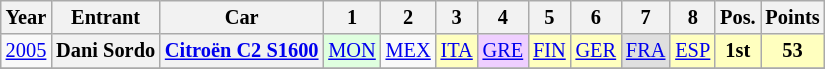<table class="wikitable" style="text-align:center; font-size:85%">
<tr>
<th>Year</th>
<th>Entrant</th>
<th>Car</th>
<th>1</th>
<th>2</th>
<th>3</th>
<th>4</th>
<th>5</th>
<th>6</th>
<th>7</th>
<th>8</th>
<th>Pos.</th>
<th>Points</th>
</tr>
<tr>
<td><a href='#'>2005</a></td>
<th nowrap>Dani Sordo</th>
<th nowrap><a href='#'>Citroën C2 S1600</a></th>
<td style="background:#DFFFDF;"><a href='#'>MON</a><br></td>
<td><a href='#'>MEX</a></td>
<td style="background:#FFFFBF;"><a href='#'>ITA</a><br></td>
<td style="background:#EFCFFF;"><a href='#'>GRE</a><br></td>
<td style="background:#FFFFBF;"><a href='#'>FIN</a><br></td>
<td style="background:#FFFFBF;"><a href='#'>GER</a><br></td>
<td style="background:#DFDFDF;"><a href='#'>FRA</a><br></td>
<td style="background:#FFFFBF;"><a href='#'>ESP</a><br></td>
<td style="background:#FFFFBF;"><strong>1st</strong></td>
<td style="background:#FFFFBF;"><strong>53</strong></td>
</tr>
<tr>
</tr>
</table>
